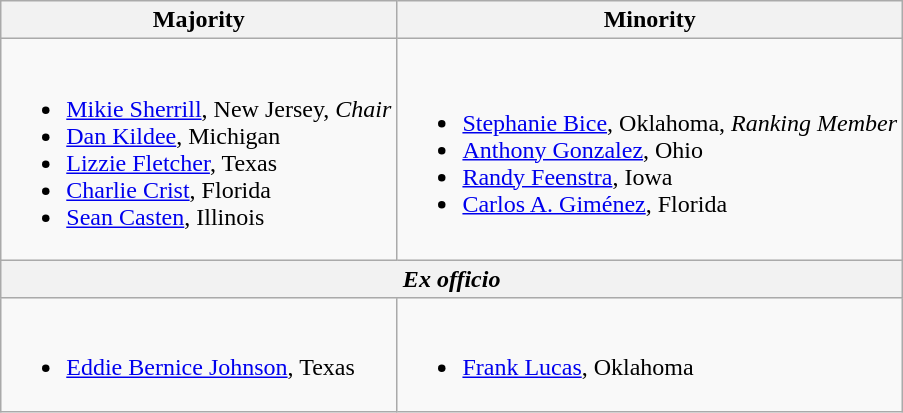<table class=wikitable>
<tr>
<th>Majority</th>
<th>Minority</th>
</tr>
<tr>
<td><br><ul><li><a href='#'>Mikie Sherrill</a>, New Jersey, <em>Chair</em></li><li><a href='#'>Dan Kildee</a>, Michigan</li><li><a href='#'>Lizzie Fletcher</a>, Texas</li><li><a href='#'>Charlie Crist</a>, Florida</li><li><a href='#'>Sean Casten</a>, Illinois</li></ul></td>
<td><br><ul><li><a href='#'>Stephanie Bice</a>, Oklahoma, <em>Ranking Member</em></li><li><a href='#'>Anthony Gonzalez</a>, Ohio</li><li><a href='#'>Randy Feenstra</a>, Iowa</li><li><a href='#'>Carlos A. Giménez</a>, Florida</li></ul></td>
</tr>
<tr>
<th colspan=2><em>Ex officio</em></th>
</tr>
<tr>
<td><br><ul><li><a href='#'>Eddie Bernice Johnson</a>, Texas</li></ul></td>
<td><br><ul><li><a href='#'>Frank Lucas</a>, Oklahoma</li></ul></td>
</tr>
</table>
